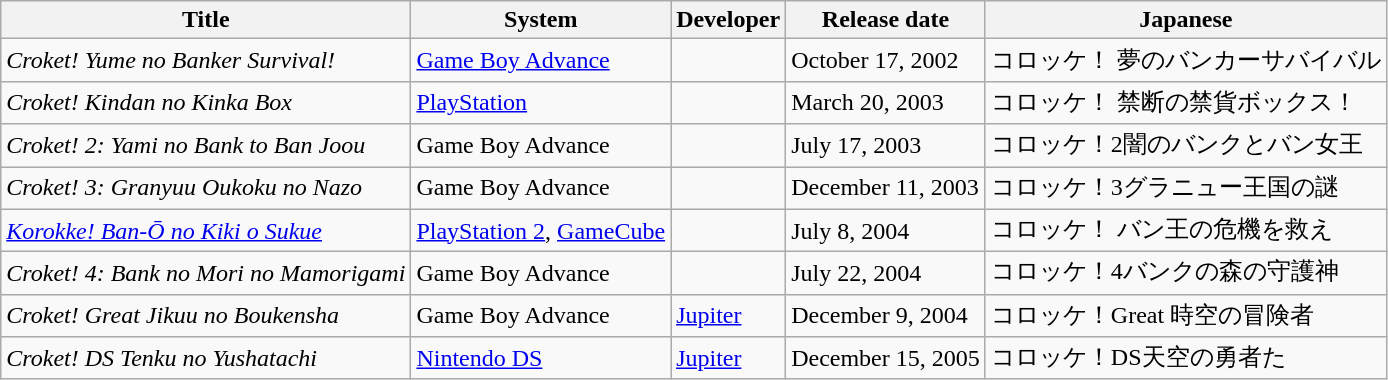<table class="wikitable sortable">
<tr>
<th>Title</th>
<th>System</th>
<th>Developer</th>
<th>Release date</th>
<th>Japanese</th>
</tr>
<tr>
<td><em>Croket! Yume no Banker Survival!</em></td>
<td><a href='#'>Game Boy Advance</a></td>
<td></td>
<td>October 17, 2002</td>
<td>コロッケ！ 夢のバンカーサバイバル</td>
</tr>
<tr>
<td><em>Croket! Kindan no Kinka Box</em></td>
<td><a href='#'>PlayStation</a></td>
<td></td>
<td>March 20, 2003</td>
<td>コロッケ！ 禁断の禁貨ボックス！</td>
</tr>
<tr>
<td><em>Croket! 2: Yami no Bank to Ban Joou</em></td>
<td>Game Boy Advance</td>
<td></td>
<td>July 17, 2003</td>
<td>コロッケ！2闇のバンクとバン女王</td>
</tr>
<tr>
<td><em>Croket! 3: Granyuu Oukoku no Nazo</em></td>
<td>Game Boy Advance</td>
<td></td>
<td>December 11, 2003</td>
<td>コロッケ！3グラニュー王国の謎</td>
</tr>
<tr>
<td><em><a href='#'>Korokke! Ban-Ō no Kiki o Sukue</a></em></td>
<td><a href='#'>PlayStation 2</a>, <a href='#'>GameCube</a></td>
<td></td>
<td>July 8, 2004</td>
<td>コロッケ！ バン王の危機を救え</td>
</tr>
<tr>
<td><em>Croket! 4: Bank no Mori no Mamorigami</em></td>
<td>Game Boy Advance</td>
<td></td>
<td>July 22, 2004</td>
<td>コロッケ！4バンクの森の守護神</td>
</tr>
<tr>
<td><em>Croket! Great Jikuu no Boukensha</em></td>
<td>Game Boy Advance</td>
<td><a href='#'>Jupiter</a></td>
<td>December 9, 2004</td>
<td>コロッケ！Great 時空の冒険者</td>
</tr>
<tr>
<td><em>Croket! DS Tenku no Yushatachi</em></td>
<td><a href='#'>Nintendo DS</a></td>
<td><a href='#'>Jupiter</a></td>
<td>December 15, 2005</td>
<td>コロッケ！DS天空の勇者た</td>
</tr>
</table>
